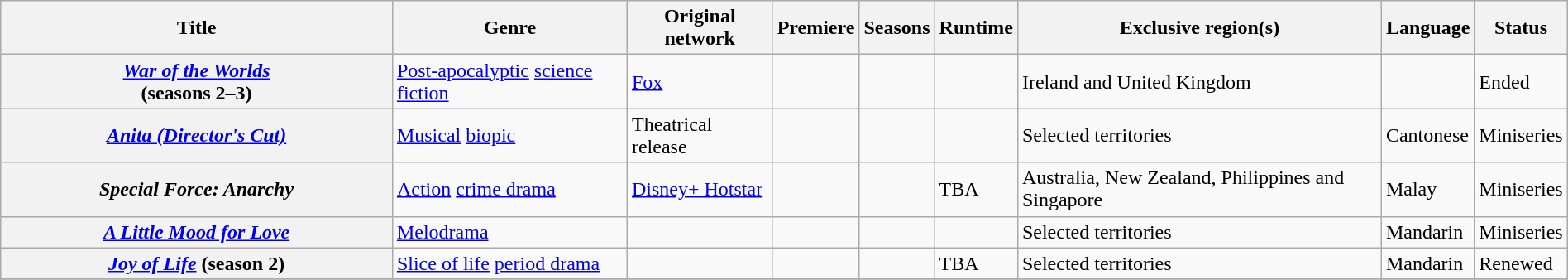<table class="wikitable plainrowheaders sortable" style="width:100%;">
<tr>
<th style="width:25%;">Title</th>
<th>Genre</th>
<th>Original network</th>
<th>Premiere</th>
<th>Seasons</th>
<th>Runtime</th>
<th>Exclusive region(s)</th>
<th>Language</th>
<th>Status</th>
</tr>
<tr>
<th scope="row"><em><a href='#'>War of the Worlds</a></em><br>(seasons 2–3)</th>
<td><a href='#'>Post-apocalyptic</a> <a href='#'>science fiction</a></td>
<td><a href='#'>Fox</a></td>
<td></td>
<td></td>
<td></td>
<td>Ireland and United Kingdom</td>
<td></td>
<td>Ended</td>
</tr>
<tr>
<th scope="row"><em><a href='#'>Anita (Director's Cut)</a></em></th>
<td><a href='#'>Musical</a> <a href='#'>biopic</a></td>
<td>Theatrical release</td>
<td></td>
<td></td>
<td></td>
<td>Selected territories</td>
<td>Cantonese</td>
<td>Miniseries</td>
</tr>
<tr>
<th scope="row"><em>Special Force: Anarchy</em></th>
<td><a href='#'>Action</a> <a href='#'>crime drama</a></td>
<td><a href='#'>Disney+ Hotstar</a></td>
<td></td>
<td></td>
<td>TBA</td>
<td>Australia, New Zealand, Philippines and Singapore</td>
<td>Malay</td>
<td>Miniseries</td>
</tr>
<tr>
<th scope="row"><em><a href='#'>A Little Mood for Love</a></em></th>
<td><a href='#'>Melodrama</a></td>
<td></td>
<td></td>
<td></td>
<td></td>
<td>Selected territories</td>
<td>Mandarin</td>
<td>Miniseries</td>
</tr>
<tr>
<th scope="row"><em><a href='#'>Joy of Life</a></em> (season 2)</th>
<td><a href='#'>Slice of life</a> <a href='#'>period drama</a></td>
<td></td>
<td></td>
<td></td>
<td>TBA</td>
<td>Selected territories</td>
<td>Mandarin</td>
<td>Renewed</td>
</tr>
<tr>
</tr>
</table>
